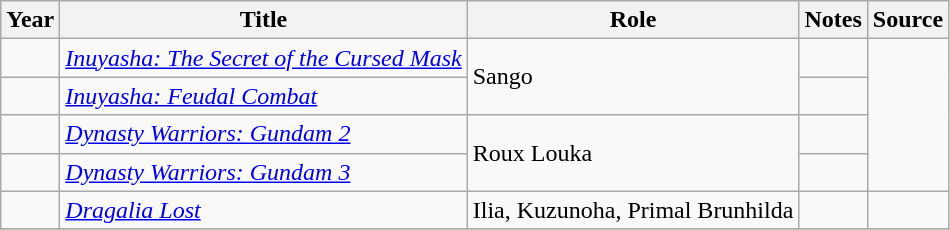<table class="wikitable sortable plainrowheaders">
<tr>
<th>Year</th>
<th>Title</th>
<th>Role</th>
<th class="unsortable">Notes</th>
<th class="unsortable">Source</th>
</tr>
<tr>
<td></td>
<td><em><a href='#'>Inuyasha: The Secret of the Cursed Mask</a></em></td>
<td rowspan="2">Sango</td>
<td></td>
<td rowspan="4"></td>
</tr>
<tr>
<td></td>
<td><em><a href='#'>Inuyasha: Feudal Combat</a></em></td>
<td></td>
</tr>
<tr>
<td></td>
<td><em><a href='#'>Dynasty Warriors: Gundam 2</a></em></td>
<td rowspan="2">Roux Louka</td>
<td></td>
</tr>
<tr>
<td></td>
<td><em><a href='#'>Dynasty Warriors: Gundam 3</a></em></td>
<td></td>
</tr>
<tr>
<td></td>
<td><em><a href='#'>Dragalia Lost</a></em></td>
<td>Ilia, Kuzunoha, Primal Brunhilda</td>
<td></td>
<td></td>
</tr>
<tr>
</tr>
</table>
